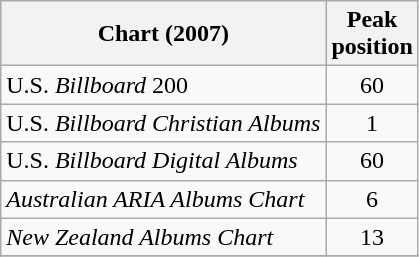<table class="wikitable">
<tr>
<th>Chart (2007)</th>
<th>Peak<br>position</th>
</tr>
<tr>
<td>U.S. <em>Billboard</em> 200</td>
<td align="center">60</td>
</tr>
<tr>
<td>U.S. <em>Billboard Christian Albums</em></td>
<td align="center">1</td>
</tr>
<tr>
<td>U.S. <em>Billboard Digital Albums</em></td>
<td align="center">60</td>
</tr>
<tr>
<td><em>Australian ARIA Albums Chart</em></td>
<td align="center">6</td>
</tr>
<tr>
<td><em>New Zealand Albums Chart</em></td>
<td align="center">13</td>
</tr>
<tr>
</tr>
</table>
